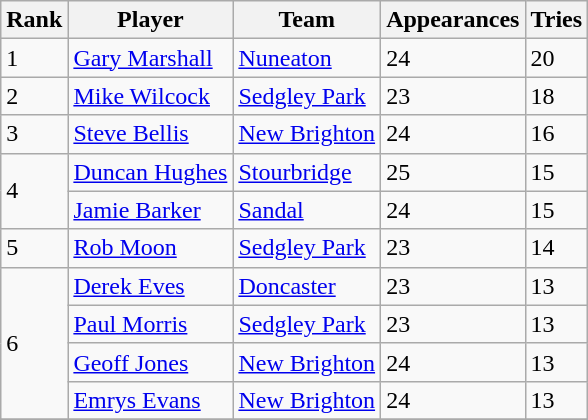<table class="wikitable">
<tr>
<th>Rank</th>
<th>Player</th>
<th>Team</th>
<th>Appearances</th>
<th>Tries</th>
</tr>
<tr>
<td>1</td>
<td> <a href='#'>Gary Marshall</a></td>
<td><a href='#'>Nuneaton</a></td>
<td>24</td>
<td>20</td>
</tr>
<tr>
<td>2</td>
<td> <a href='#'>Mike Wilcock</a></td>
<td><a href='#'>Sedgley Park</a></td>
<td>23</td>
<td>18</td>
</tr>
<tr>
<td>3</td>
<td> <a href='#'>Steve Bellis</a></td>
<td><a href='#'>New Brighton</a></td>
<td>24</td>
<td>16</td>
</tr>
<tr>
<td rowspan=2>4</td>
<td> <a href='#'>Duncan Hughes</a></td>
<td><a href='#'>Stourbridge</a></td>
<td>25</td>
<td>15</td>
</tr>
<tr>
<td> <a href='#'>Jamie Barker</a></td>
<td><a href='#'>Sandal</a></td>
<td>24</td>
<td>15</td>
</tr>
<tr>
<td>5</td>
<td> <a href='#'>Rob Moon</a></td>
<td><a href='#'>Sedgley Park</a></td>
<td>23</td>
<td>14</td>
</tr>
<tr>
<td rowspan=4>6</td>
<td> <a href='#'>Derek Eves</a></td>
<td><a href='#'>Doncaster</a></td>
<td>23</td>
<td>13</td>
</tr>
<tr>
<td> <a href='#'>Paul Morris</a></td>
<td><a href='#'>Sedgley Park</a></td>
<td>23</td>
<td>13</td>
</tr>
<tr>
<td> <a href='#'>Geoff Jones</a></td>
<td><a href='#'>New Brighton</a></td>
<td>24</td>
<td>13</td>
</tr>
<tr>
<td> <a href='#'>Emrys Evans</a></td>
<td><a href='#'>New Brighton</a></td>
<td>24</td>
<td>13</td>
</tr>
<tr>
</tr>
</table>
